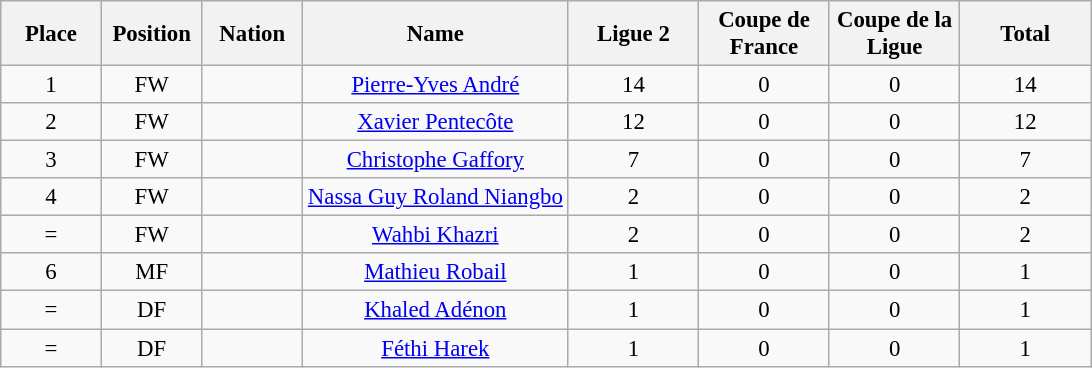<table class="wikitable" style="font-size: 95%; text-align: center;">
<tr>
<th width=60>Place</th>
<th width=60>Position</th>
<th width=60>Nation</th>
<th width=170>Name</th>
<th width=80>Ligue 2</th>
<th width=80>Coupe de France</th>
<th width=80>Coupe de la Ligue</th>
<th width=80><strong>Total</strong></th>
</tr>
<tr>
<td>1</td>
<td>FW</td>
<td></td>
<td><a href='#'>Pierre-Yves André</a></td>
<td>14</td>
<td>0</td>
<td>0</td>
<td>14</td>
</tr>
<tr>
<td>2</td>
<td>FW</td>
<td></td>
<td><a href='#'>Xavier Pentecôte</a></td>
<td>12</td>
<td>0</td>
<td>0</td>
<td>12</td>
</tr>
<tr>
<td>3</td>
<td>FW</td>
<td></td>
<td><a href='#'>Christophe Gaffory</a></td>
<td>7</td>
<td>0</td>
<td>0</td>
<td>7</td>
</tr>
<tr>
<td>4</td>
<td>FW</td>
<td></td>
<td><a href='#'>Nassa Guy Roland Niangbo</a></td>
<td>2</td>
<td>0</td>
<td>0</td>
<td>2</td>
</tr>
<tr>
<td>=</td>
<td>FW</td>
<td></td>
<td><a href='#'>Wahbi Khazri</a></td>
<td>2</td>
<td>0</td>
<td>0</td>
<td>2</td>
</tr>
<tr>
<td>6</td>
<td>MF</td>
<td></td>
<td><a href='#'>Mathieu Robail</a></td>
<td>1</td>
<td>0</td>
<td>0</td>
<td>1</td>
</tr>
<tr>
<td>=</td>
<td>DF</td>
<td></td>
<td><a href='#'>Khaled Adénon</a></td>
<td>1</td>
<td>0</td>
<td>0</td>
<td>1</td>
</tr>
<tr>
<td>=</td>
<td>DF</td>
<td></td>
<td><a href='#'>Féthi Harek</a></td>
<td>1</td>
<td>0</td>
<td>0</td>
<td>1</td>
</tr>
</table>
